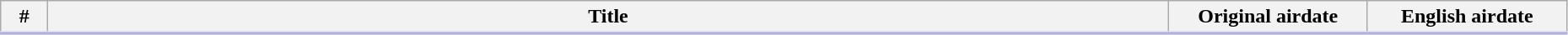<table class="wikitable" width="98%">
<tr style="border-bottom: 3px solid #CCF">
<th width="30">#</th>
<th>Title</th>
<th width="150">Original airdate</th>
<th width="150">English airdate</th>
</tr>
<tr>
</tr>
</table>
